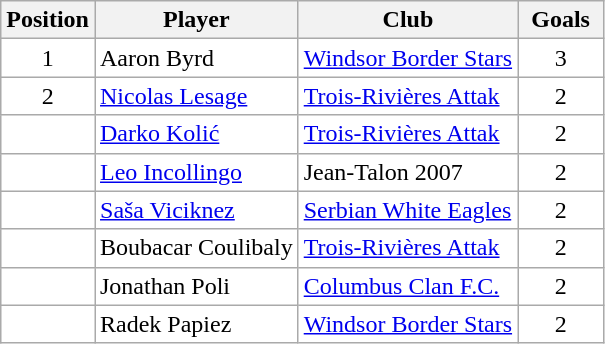<table class="wikitable">
<tr>
<th width="50px">Position</th>
<th>Player</th>
<th>Club</th>
<th width="50px">Goals</th>
</tr>
<tr align="center" valign="top" bgcolor="#FFFFFF">
<td>1</td>
<td align="left">Aaron Byrd</td>
<td align="left"><a href='#'>Windsor Border Stars</a></td>
<td>3</td>
</tr>
<tr align="center" valign="top" bgcolor="#FFFFFF">
<td>2</td>
<td align="left"><a href='#'>Nicolas Lesage</a></td>
<td align="left"><a href='#'>Trois-Rivières Attak</a></td>
<td>2</td>
</tr>
<tr align="center" valign="top" bgcolor="#FFFFFF">
<td></td>
<td align="left"><a href='#'>Darko Kolić</a></td>
<td align="left"><a href='#'>Trois-Rivières Attak</a></td>
<td>2</td>
</tr>
<tr align="center" valign="top" bgcolor="#FFFFFF">
<td></td>
<td align="left"><a href='#'>Leo Incollingo</a></td>
<td align="left">Jean-Talon 2007</td>
<td>2</td>
</tr>
<tr align="center" valign="top" bgcolor="#FFFFFF">
<td></td>
<td align="left"><a href='#'>Saša Viciknez</a></td>
<td align="left"><a href='#'>Serbian White Eagles</a></td>
<td>2</td>
</tr>
<tr align="center" valign="top" bgcolor="#FFFFFF">
<td></td>
<td align="left">Boubacar Coulibaly</td>
<td align="left"><a href='#'>Trois-Rivières Attak</a></td>
<td>2</td>
</tr>
<tr align="center" valign="top" bgcolor="#FFFFFF">
<td></td>
<td align="left">Jonathan Poli</td>
<td align="left"><a href='#'>Columbus Clan F.C.</a></td>
<td>2</td>
</tr>
<tr align="center" valign="top" bgcolor="#FFFFFF">
<td></td>
<td align="left">Radek Papiez</td>
<td align="left"><a href='#'>Windsor Border Stars</a></td>
<td>2</td>
</tr>
</table>
